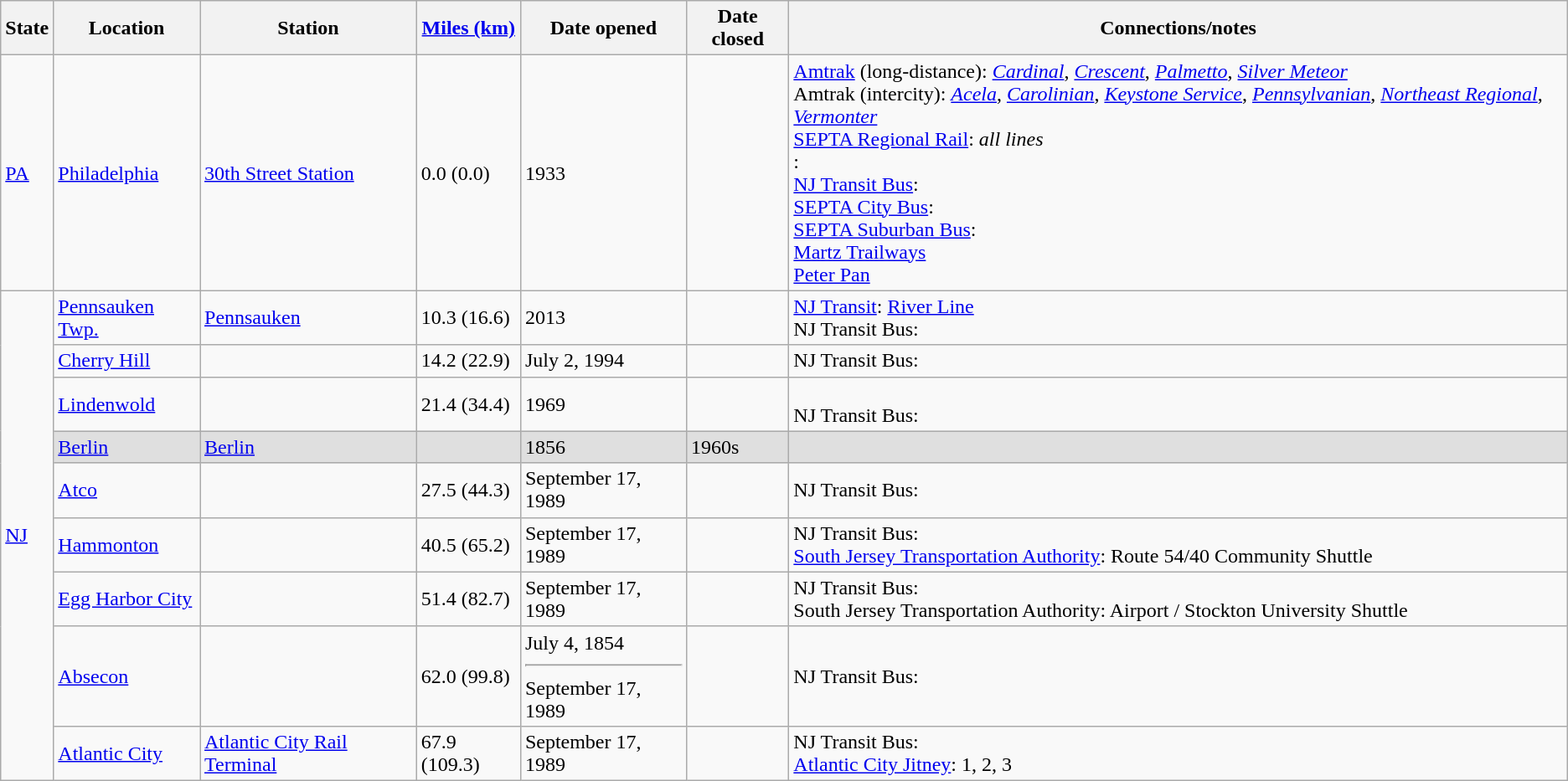<table class="wikitable">
<tr>
<th>State</th>
<th>Location</th>
<th>Station</th>
<th><a href='#'>Miles (km)</a></th>
<th>Date opened</th>
<th>Date closed</th>
<th>Connections/notes</th>
</tr>
<tr>
<td><a href='#'>PA</a></td>
<td><a href='#'>Philadelphia</a></td>
<td><a href='#'>30th Street Station</a> </td>
<td>0.0 (0.0)</td>
<td>1933</td>
<td></td>
<td> <a href='#'>Amtrak</a> (long-distance): <em><a href='#'>Cardinal</a></em>, <em><a href='#'>Crescent</a></em>, <em><a href='#'>Palmetto</a></em>, <em><a href='#'>Silver Meteor</a></em><br> Amtrak (intercity): <em><a href='#'>Acela</a></em>, <em><a href='#'>Carolinian</a></em>, <em><a href='#'>Keystone Service</a></em>, <em><a href='#'>Pennsylvanian</a></em>, <em><a href='#'>Northeast Regional</a></em>, <em><a href='#'>Vermonter</a></em><br> <a href='#'>SEPTA Regional Rail</a>: <em>all lines</em><br>:  <br> <a href='#'>NJ Transit Bus</a>: <br> <a href='#'>SEPTA City Bus</a>: <br> <a href='#'>SEPTA Suburban Bus</a>: <br> <a href='#'>Martz Trailways</a><br> <a href='#'>Peter Pan</a></td>
</tr>
<tr>
<td rowspan=9><a href='#'>NJ</a></td>
<td><a href='#'>Pennsauken Twp.</a></td>
<td><a href='#'>Pennsauken</a> </td>
<td>10.3 (16.6)</td>
<td>2013</td>
<td></td>
<td> <a href='#'>NJ Transit</a>: <a href='#'>River Line</a><br> NJ Transit Bus: </td>
</tr>
<tr>
<td><a href='#'>Cherry Hill</a></td>
<td> </td>
<td>14.2 (22.9)</td>
<td>July 2, 1994</td>
<td></td>
<td> NJ Transit Bus: </td>
</tr>
<tr>
<td><a href='#'>Lindenwold</a></td>
<td> </td>
<td>21.4 (34.4)</td>
<td>1969</td>
<td></td>
<td> <br> NJ Transit Bus: </td>
</tr>
<tr bgcolor=dfdfdf>
<td><a href='#'>Berlin</a></td>
<td><a href='#'>Berlin</a></td>
<td></td>
<td>1856</td>
<td>1960s</td>
<td></td>
</tr>
<tr>
<td><a href='#'>Atco</a></td>
<td> </td>
<td>27.5 (44.3)</td>
<td>September 17, 1989</td>
<td></td>
<td> NJ Transit Bus: </td>
</tr>
<tr>
<td><a href='#'>Hammonton</a></td>
<td> </td>
<td>40.5 (65.2)</td>
<td>September 17, 1989</td>
<td></td>
<td> NJ Transit Bus: <br> <a href='#'>South Jersey Transportation Authority</a>: Route 54/40 Community Shuttle</td>
</tr>
<tr>
<td><a href='#'>Egg Harbor City</a></td>
<td> </td>
<td>51.4 (82.7)</td>
<td>September 17, 1989</td>
<td></td>
<td> NJ Transit Bus: <br> South Jersey Transportation Authority: Airport / Stockton University Shuttle</td>
</tr>
<tr>
<td><a href='#'>Absecon</a></td>
<td> </td>
<td>62.0 (99.8)</td>
<td>July 4, 1854<hr>September 17, 1989</td>
<td></td>
<td> NJ Transit Bus: </td>
</tr>
<tr>
<td><a href='#'>Atlantic City</a></td>
<td><a href='#'>Atlantic City Rail Terminal</a> </td>
<td>67.9 (109.3)</td>
<td>September 17, 1989</td>
<td></td>
<td> NJ Transit Bus:  <br> <a href='#'>Atlantic City Jitney</a>: 1, 2, 3</td>
</tr>
</table>
